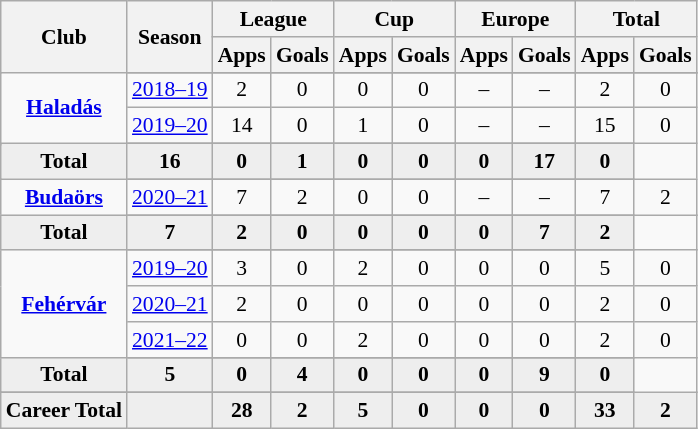<table class="wikitable" style="font-size:90%; text-align: center;">
<tr>
<th rowspan="2">Club</th>
<th rowspan="2">Season</th>
<th colspan="2">League</th>
<th colspan="2">Cup</th>
<th colspan="2">Europe</th>
<th colspan="2">Total</th>
</tr>
<tr>
<th>Apps</th>
<th>Goals</th>
<th>Apps</th>
<th>Goals</th>
<th>Apps</th>
<th>Goals</th>
<th>Apps</th>
<th>Goals</th>
</tr>
<tr ||-||-||-|->
<td rowspan="4" valign="center"><strong><a href='#'>Haladás</a></strong></td>
</tr>
<tr>
<td><a href='#'>2018–19</a></td>
<td>2</td>
<td>0</td>
<td>0</td>
<td>0</td>
<td>–</td>
<td>–</td>
<td>2</td>
<td>0</td>
</tr>
<tr>
<td><a href='#'>2019–20</a></td>
<td>14</td>
<td>0</td>
<td>1</td>
<td>0</td>
<td>–</td>
<td>–</td>
<td>15</td>
<td>0</td>
</tr>
<tr>
</tr>
<tr style="font-weight:bold; background-color:#eeeeee;">
<td>Total</td>
<td>16</td>
<td>0</td>
<td>1</td>
<td>0</td>
<td>0</td>
<td>0</td>
<td>17</td>
<td>0</td>
</tr>
<tr>
<td rowspan="3" valign="center"><strong><a href='#'>Budaörs</a></strong></td>
</tr>
<tr>
<td><a href='#'>2020–21</a></td>
<td>7</td>
<td>2</td>
<td>0</td>
<td>0</td>
<td>–</td>
<td>–</td>
<td>7</td>
<td>2</td>
</tr>
<tr>
</tr>
<tr style="font-weight:bold; background-color:#eeeeee;">
<td>Total</td>
<td>7</td>
<td>2</td>
<td>0</td>
<td>0</td>
<td>0</td>
<td>0</td>
<td>7</td>
<td>2</td>
</tr>
<tr>
<td rowspan="5" valign="center"><strong><a href='#'>Fehérvár</a></strong></td>
</tr>
<tr>
<td><a href='#'>2019–20</a></td>
<td>3</td>
<td>0</td>
<td>2</td>
<td>0</td>
<td>0</td>
<td>0</td>
<td>5</td>
<td>0</td>
</tr>
<tr>
<td><a href='#'>2020–21</a></td>
<td>2</td>
<td>0</td>
<td>0</td>
<td>0</td>
<td>0</td>
<td>0</td>
<td>2</td>
<td>0</td>
</tr>
<tr>
<td><a href='#'>2021–22</a></td>
<td>0</td>
<td>0</td>
<td>2</td>
<td>0</td>
<td>0</td>
<td>0</td>
<td>2</td>
<td>0</td>
</tr>
<tr>
</tr>
<tr style="font-weight:bold; background-color:#eeeeee;">
<td>Total</td>
<td>5</td>
<td>0</td>
<td>4</td>
<td>0</td>
<td>0</td>
<td>0</td>
<td>9</td>
<td>0</td>
</tr>
<tr>
</tr>
<tr style="font-weight:bold; background-color:#eeeeee;">
<td rowspan="2" valign="top"><strong>Career Total</strong></td>
<td></td>
<td><strong>28</strong></td>
<td><strong>2</strong></td>
<td><strong>5</strong></td>
<td><strong>0</strong></td>
<td><strong>0</strong></td>
<td><strong>0</strong></td>
<td><strong>33</strong></td>
<td><strong>2</strong></td>
</tr>
</table>
